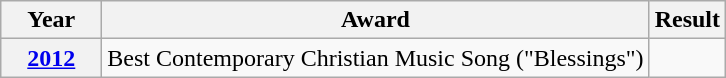<table class="wikitable">
<tr>
<th style="width:60px;">Year</th>
<th>Award</th>
<th>Result</th>
</tr>
<tr>
<th><a href='#'>2012</a></th>
<td>Best Contemporary Christian Music Song ("Blessings")</td>
<td></td>
</tr>
</table>
